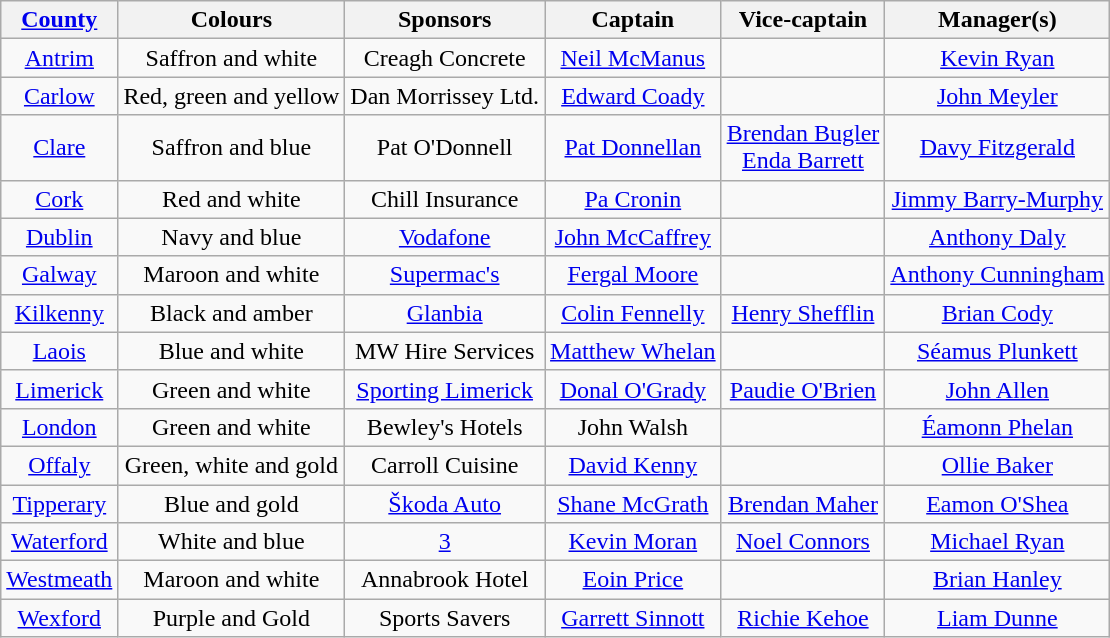<table class="wikitable sortable" style="text-align:center">
<tr>
<th><a href='#'>County</a></th>
<th>Colours</th>
<th>Sponsors</th>
<th>Captain</th>
<th>Vice-captain</th>
<th>Manager(s)</th>
</tr>
<tr>
<td><a href='#'>Antrim</a></td>
<td>Saffron and white</td>
<td>Creagh Concrete</td>
<td><a href='#'>Neil McManus</a></td>
<td></td>
<td><a href='#'>Kevin Ryan</a></td>
</tr>
<tr>
<td><a href='#'>Carlow</a></td>
<td>Red, green and yellow</td>
<td>Dan Morrissey Ltd.</td>
<td><a href='#'>Edward Coady</a></td>
<td></td>
<td><a href='#'>John Meyler</a></td>
</tr>
<tr>
<td><a href='#'>Clare</a></td>
<td>Saffron and blue</td>
<td>Pat O'Donnell</td>
<td><a href='#'>Pat Donnellan</a></td>
<td><a href='#'>Brendan Bugler</a><br><a href='#'>Enda Barrett</a></td>
<td><a href='#'>Davy Fitzgerald</a></td>
</tr>
<tr>
<td><a href='#'>Cork</a></td>
<td>Red and white</td>
<td>Chill Insurance</td>
<td><a href='#'>Pa Cronin</a></td>
<td></td>
<td><a href='#'>Jimmy Barry-Murphy</a></td>
</tr>
<tr>
<td><a href='#'>Dublin</a></td>
<td>Navy and blue</td>
<td><a href='#'>Vodafone</a></td>
<td><a href='#'>John McCaffrey</a></td>
<td></td>
<td><a href='#'>Anthony Daly</a></td>
</tr>
<tr>
<td><a href='#'>Galway</a></td>
<td>Maroon and white</td>
<td><a href='#'>Supermac's</a></td>
<td><a href='#'>Fergal Moore</a></td>
<td></td>
<td><a href='#'>Anthony Cunningham</a></td>
</tr>
<tr>
<td><a href='#'>Kilkenny</a></td>
<td>Black and amber</td>
<td><a href='#'>Glanbia</a></td>
<td><a href='#'>Colin Fennelly</a></td>
<td><a href='#'>Henry Shefflin</a></td>
<td><a href='#'>Brian Cody</a></td>
</tr>
<tr>
<td><a href='#'>Laois</a></td>
<td>Blue and white</td>
<td>MW Hire Services</td>
<td><a href='#'>Matthew Whelan</a></td>
<td></td>
<td><a href='#'>Séamus Plunkett</a></td>
</tr>
<tr>
<td><a href='#'>Limerick</a></td>
<td>Green and white</td>
<td><a href='#'>Sporting Limerick</a></td>
<td><a href='#'>Donal O'Grady</a></td>
<td><a href='#'>Paudie O'Brien</a></td>
<td><a href='#'>John Allen</a></td>
</tr>
<tr>
<td><a href='#'>London</a></td>
<td>Green and white</td>
<td>Bewley's Hotels</td>
<td>John Walsh</td>
<td></td>
<td><a href='#'>Éamonn Phelan</a></td>
</tr>
<tr>
<td><a href='#'>Offaly</a></td>
<td>Green, white and gold</td>
<td>Carroll Cuisine</td>
<td><a href='#'>David Kenny</a></td>
<td></td>
<td><a href='#'>Ollie Baker</a></td>
</tr>
<tr>
<td><a href='#'>Tipperary</a></td>
<td>Blue and gold</td>
<td><a href='#'>Škoda Auto</a></td>
<td><a href='#'>Shane McGrath</a></td>
<td><a href='#'>Brendan Maher</a></td>
<td><a href='#'>Eamon O'Shea</a></td>
</tr>
<tr>
<td><a href='#'>Waterford</a></td>
<td>White and blue</td>
<td><a href='#'>3</a></td>
<td><a href='#'>Kevin Moran</a></td>
<td><a href='#'>Noel Connors</a></td>
<td><a href='#'>Michael Ryan</a></td>
</tr>
<tr>
<td><a href='#'>Westmeath</a></td>
<td>Maroon and white</td>
<td>Annabrook Hotel</td>
<td><a href='#'>Eoin Price</a></td>
<td></td>
<td><a href='#'>Brian Hanley</a></td>
</tr>
<tr>
<td><a href='#'>Wexford</a></td>
<td>Purple and Gold</td>
<td>Sports Savers</td>
<td><a href='#'>Garrett Sinnott</a></td>
<td><a href='#'>Richie Kehoe</a></td>
<td><a href='#'>Liam Dunne</a></td>
</tr>
</table>
